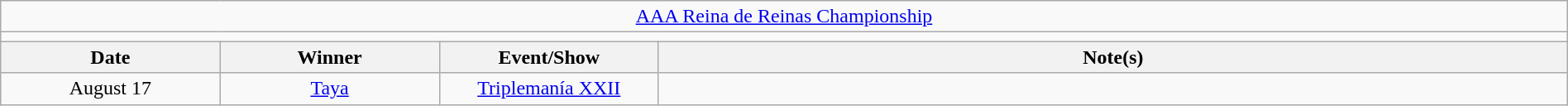<table class="wikitable" style="text-align:center; width:100%;">
<tr>
<td colspan="5"><a href='#'>AAA Reina de Reinas Championship</a></td>
</tr>
<tr>
<td colspan="5"><strong></strong></td>
</tr>
<tr>
<th width="14%">Date</th>
<th width="14%">Winner</th>
<th width="14%">Event/Show</th>
<th width="58%">Note(s)</th>
</tr>
<tr>
<td>August 17</td>
<td><a href='#'>Taya</a></td>
<td><a href='#'>Triplemanía XXII</a></td>
<td align="left"></td>
</tr>
</table>
